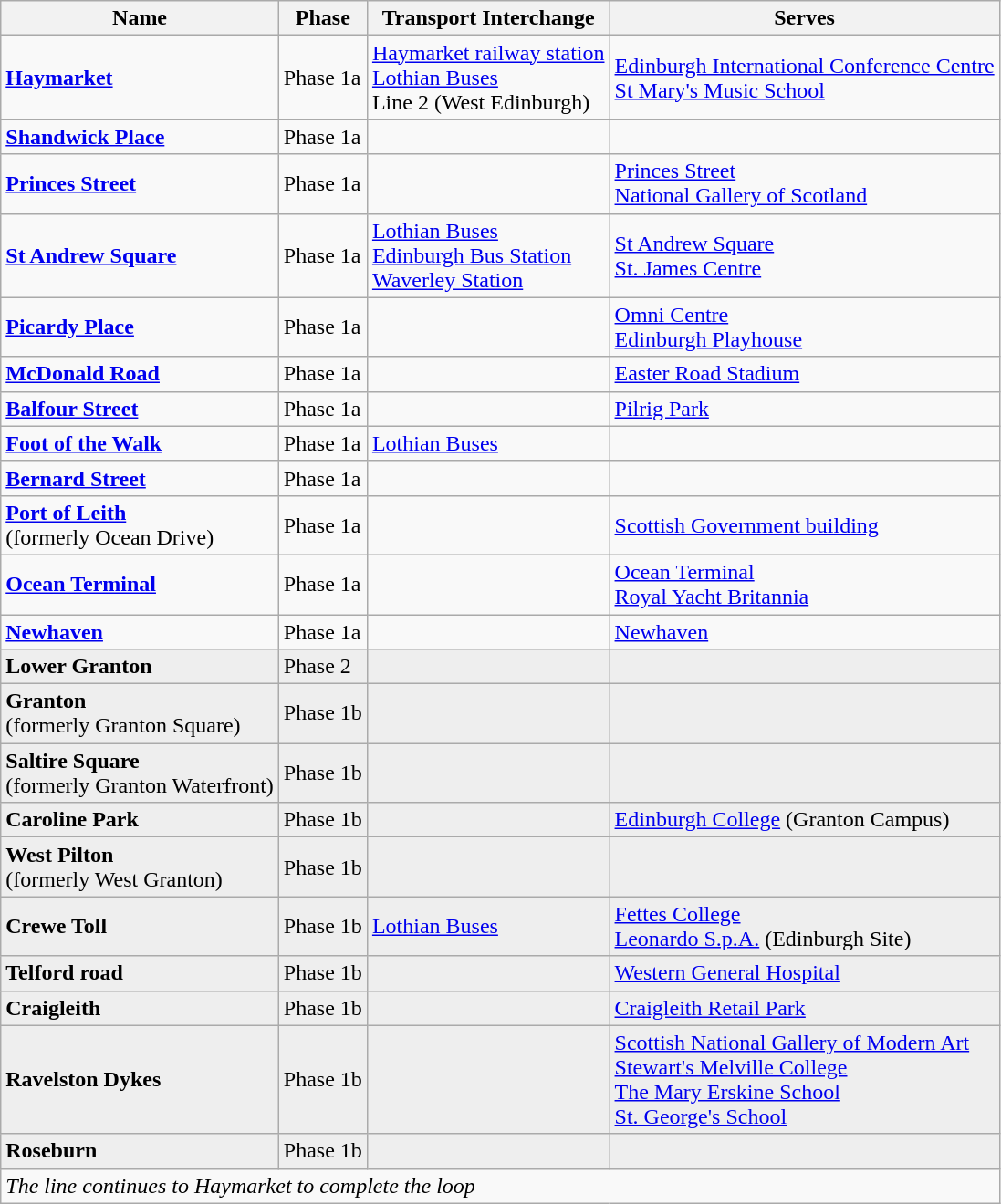<table class="wikitable" style="text-align: left">
<tr>
<th>Name</th>
<th>Phase</th>
<th>Transport Interchange</th>
<th>Serves</th>
</tr>
<tr>
<td><strong><a href='#'>Haymarket</a></strong></td>
<td>Phase 1a</td>
<td>  <a href='#'>Haymarket railway station</a><br> <a href='#'>Lothian Buses</a><br> Line 2 (West Edinburgh)</td>
<td><a href='#'>Edinburgh International Conference Centre</a><br><a href='#'>St Mary's Music School</a></td>
</tr>
<tr>
<td><strong><a href='#'>Shandwick Place</a></strong></td>
<td>Phase 1a</td>
<td></td>
<td></td>
</tr>
<tr>
<td><strong><a href='#'>Princes Street</a></strong></td>
<td>Phase 1a</td>
<td></td>
<td><a href='#'>Princes Street</a><br><a href='#'>National Gallery of Scotland</a></td>
</tr>
<tr>
<td><strong><a href='#'>St Andrew Square</a></strong></td>
<td>Phase 1a</td>
<td> <a href='#'>Lothian Buses</a><br><a href='#'>Edinburgh Bus Station</a><br>  <a href='#'>Waverley Station</a></td>
<td><a href='#'>St Andrew Square</a><br><a href='#'>St. James Centre</a></td>
</tr>
<tr>
<td><strong><a href='#'>Picardy Place</a></strong></td>
<td>Phase 1a</td>
<td></td>
<td><a href='#'>Omni Centre</a><br><a href='#'>Edinburgh Playhouse</a></td>
</tr>
<tr>
<td><strong><a href='#'>McDonald Road</a></strong></td>
<td>Phase 1a</td>
<td></td>
<td><a href='#'>Easter Road Stadium</a></td>
</tr>
<tr>
<td><strong><a href='#'>Balfour Street</a></strong></td>
<td>Phase 1a</td>
<td></td>
<td><a href='#'>Pilrig Park</a></td>
</tr>
<tr>
<td><strong><a href='#'>Foot of the Walk</a></strong></td>
<td>Phase 1a</td>
<td> <a href='#'>Lothian Buses</a></td>
<td></td>
</tr>
<tr>
<td><strong><a href='#'>Bernard Street</a></strong></td>
<td>Phase 1a</td>
<td></td>
<td></td>
</tr>
<tr>
<td><strong><a href='#'>Port of Leith</a> </strong><br>(formerly Ocean Drive)</td>
<td>Phase 1a</td>
<td></td>
<td><a href='#'>Scottish Government building</a></td>
</tr>
<tr>
<td><strong><a href='#'>Ocean Terminal</a></strong></td>
<td>Phase 1a</td>
<td></td>
<td><a href='#'>Ocean Terminal</a><br><a href='#'>Royal Yacht Britannia</a></td>
</tr>
<tr>
<td><strong><a href='#'>Newhaven</a></strong></td>
<td>Phase 1a</td>
<td></td>
<td><a href='#'>Newhaven</a></td>
</tr>
<tr style="background:#eee">
<td><strong>Lower Granton</strong></td>
<td>Phase 2</td>
<td></td>
<td></td>
</tr>
<tr style="background:#eee">
<td><strong>Granton </strong><br>(formerly Granton Square)</td>
<td>Phase 1b</td>
<td></td>
<td></td>
</tr>
<tr style="background:#eee">
<td><strong>Saltire Square </strong><br>(formerly Granton Waterfront)</td>
<td>Phase 1b</td>
<td></td>
<td></td>
</tr>
<tr style="background:#eee">
<td><strong>Caroline Park</strong></td>
<td>Phase 1b</td>
<td></td>
<td><a href='#'>Edinburgh College</a> (Granton Campus)</td>
</tr>
<tr style="background:#eee">
<td><strong>West Pilton </strong><br>(formerly West Granton)</td>
<td>Phase 1b</td>
<td></td>
<td></td>
</tr>
<tr style="background:#eee">
<td><strong>Crewe Toll</strong></td>
<td>Phase 1b</td>
<td> <a href='#'>Lothian Buses</a></td>
<td><a href='#'>Fettes College</a><br><a href='#'>Leonardo S.p.A.</a> (Edinburgh Site)</td>
</tr>
<tr style="background:#eee">
<td><strong>Telford road</strong></td>
<td>Phase 1b</td>
<td></td>
<td><a href='#'>Western General Hospital</a></td>
</tr>
<tr style="background:#eee">
<td><strong>Craigleith</strong></td>
<td>Phase 1b</td>
<td></td>
<td><a href='#'>Craigleith Retail Park</a></td>
</tr>
<tr style="background:#eee">
<td><strong>Ravelston Dykes</strong></td>
<td>Phase 1b</td>
<td></td>
<td><a href='#'>Scottish National Gallery of Modern Art</a><br><a href='#'>Stewart's Melville College</a><br><a href='#'>The Mary Erskine School</a><br><a href='#'>St. George's School</a><br></td>
</tr>
<tr style="background:#eee">
<td><strong>Roseburn</strong></td>
<td>Phase 1b</td>
<td></td>
<td></td>
</tr>
<tr>
<td colspan = 6><em>The line continues to Haymarket to complete the loop</em></td>
</tr>
</table>
